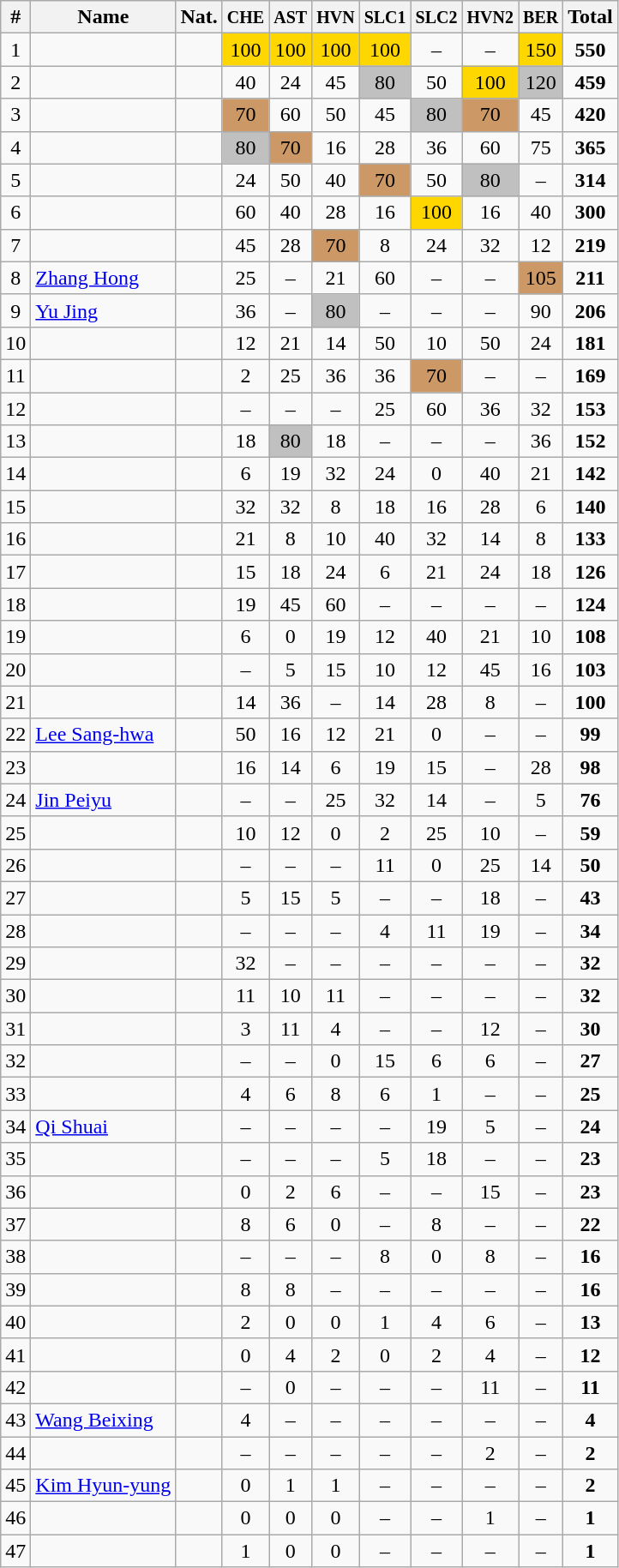<table class="wikitable sortable" style="text-align:center;">
<tr>
<th>#</th>
<th>Name</th>
<th>Nat.</th>
<th><small>CHE</small></th>
<th><small>AST</small></th>
<th><small>HVN</small></th>
<th><small>SLC1</small></th>
<th><small>SLC2</small></th>
<th><small>HVN2</small></th>
<th><small>BER</small></th>
<th>Total</th>
</tr>
<tr>
<td>1</td>
<td align=left></td>
<td></td>
<td bgcolor="gold">100</td>
<td bgcolor="gold">100</td>
<td bgcolor="gold">100</td>
<td bgcolor="gold">100</td>
<td>–</td>
<td>–</td>
<td bgcolor="gold">150</td>
<td><strong>550</strong></td>
</tr>
<tr>
<td>2</td>
<td align=left></td>
<td></td>
<td>40</td>
<td>24</td>
<td>45</td>
<td bgcolor="silver">80</td>
<td>50</td>
<td bgcolor="gold">100</td>
<td bgcolor="silver">120</td>
<td><strong>459</strong></td>
</tr>
<tr>
<td>3</td>
<td align=left></td>
<td></td>
<td bgcolor=CC9966>70</td>
<td>60</td>
<td>50</td>
<td>45</td>
<td bgcolor="silver">80</td>
<td bgcolor=CC9966>70</td>
<td>45</td>
<td><strong>420</strong></td>
</tr>
<tr>
<td>4</td>
<td align=left></td>
<td></td>
<td bgcolor="silver">80</td>
<td bgcolor=CC9966>70</td>
<td>16</td>
<td>28</td>
<td>36</td>
<td>60</td>
<td>75</td>
<td><strong>365</strong></td>
</tr>
<tr>
<td>5</td>
<td align=left></td>
<td></td>
<td>24</td>
<td>50</td>
<td>40</td>
<td bgcolor=CC9966>70</td>
<td>50</td>
<td bgcolor="silver">80</td>
<td>–</td>
<td><strong>314</strong></td>
</tr>
<tr>
<td>6</td>
<td align=left></td>
<td></td>
<td>60</td>
<td>40</td>
<td>28</td>
<td>16</td>
<td bgcolor="gold">100</td>
<td>16</td>
<td>40</td>
<td><strong>300</strong></td>
</tr>
<tr>
<td>7</td>
<td align=left></td>
<td></td>
<td>45</td>
<td>28</td>
<td bgcolor=CC9966>70</td>
<td>8</td>
<td>24</td>
<td>32</td>
<td>12</td>
<td><strong>219</strong></td>
</tr>
<tr>
<td>8</td>
<td align=left><a href='#'>Zhang Hong</a></td>
<td></td>
<td>25</td>
<td>–</td>
<td>21</td>
<td>60</td>
<td>–</td>
<td>–</td>
<td bgcolor=CC9966>105</td>
<td><strong>211</strong></td>
</tr>
<tr>
<td>9</td>
<td align=left><a href='#'>Yu Jing</a></td>
<td></td>
<td>36</td>
<td>–</td>
<td bgcolor="silver">80</td>
<td>–</td>
<td>–</td>
<td>–</td>
<td>90</td>
<td><strong>206</strong></td>
</tr>
<tr>
<td>10</td>
<td align=left></td>
<td></td>
<td>12</td>
<td>21</td>
<td>14</td>
<td>50</td>
<td>10</td>
<td>50</td>
<td>24</td>
<td><strong>181</strong></td>
</tr>
<tr>
<td>11</td>
<td align=left></td>
<td></td>
<td>2</td>
<td>25</td>
<td>36</td>
<td>36</td>
<td bgcolor=CC9966>70</td>
<td>–</td>
<td>–</td>
<td><strong>169</strong></td>
</tr>
<tr>
<td>12</td>
<td align=left></td>
<td></td>
<td>–</td>
<td>–</td>
<td>–</td>
<td>25</td>
<td>60</td>
<td>36</td>
<td>32</td>
<td><strong>153</strong></td>
</tr>
<tr>
<td>13</td>
<td align=left></td>
<td></td>
<td>18</td>
<td bgcolor="silver">80</td>
<td>18</td>
<td>–</td>
<td>–</td>
<td>–</td>
<td>36</td>
<td><strong>152</strong></td>
</tr>
<tr>
<td>14</td>
<td align=left></td>
<td></td>
<td>6</td>
<td>19</td>
<td>32</td>
<td>24</td>
<td>0</td>
<td>40</td>
<td>21</td>
<td><strong>142</strong></td>
</tr>
<tr>
<td>15</td>
<td align=left></td>
<td></td>
<td>32</td>
<td>32</td>
<td>8</td>
<td>18</td>
<td>16</td>
<td>28</td>
<td>6</td>
<td><strong>140</strong></td>
</tr>
<tr>
<td>16</td>
<td align=left></td>
<td></td>
<td>21</td>
<td>8</td>
<td>10</td>
<td>40</td>
<td>32</td>
<td>14</td>
<td>8</td>
<td><strong>133</strong></td>
</tr>
<tr>
<td>17</td>
<td align=left></td>
<td></td>
<td>15</td>
<td>18</td>
<td>24</td>
<td>6</td>
<td>21</td>
<td>24</td>
<td>18</td>
<td><strong>126</strong></td>
</tr>
<tr>
<td>18</td>
<td align=left></td>
<td></td>
<td>19</td>
<td>45</td>
<td>60</td>
<td>–</td>
<td>–</td>
<td>–</td>
<td>–</td>
<td><strong>124</strong></td>
</tr>
<tr>
<td>19</td>
<td align=left></td>
<td></td>
<td>6</td>
<td>0</td>
<td>19</td>
<td>12</td>
<td>40</td>
<td>21</td>
<td>10</td>
<td><strong>108</strong></td>
</tr>
<tr>
<td>20</td>
<td align=left></td>
<td></td>
<td>–</td>
<td>5</td>
<td>15</td>
<td>10</td>
<td>12</td>
<td>45</td>
<td>16</td>
<td><strong>103</strong></td>
</tr>
<tr>
<td>21</td>
<td align=left></td>
<td></td>
<td>14</td>
<td>36</td>
<td>–</td>
<td>14</td>
<td>28</td>
<td>8</td>
<td>–</td>
<td><strong>100</strong></td>
</tr>
<tr>
<td>22</td>
<td align=left><a href='#'>Lee Sang-hwa</a></td>
<td></td>
<td>50</td>
<td>16</td>
<td>12</td>
<td>21</td>
<td>0</td>
<td>–</td>
<td>–</td>
<td><strong>99</strong></td>
</tr>
<tr>
<td>23</td>
<td align=left></td>
<td></td>
<td>16</td>
<td>14</td>
<td>6</td>
<td>19</td>
<td>15</td>
<td>–</td>
<td>28</td>
<td><strong>98</strong></td>
</tr>
<tr>
<td>24</td>
<td align=left><a href='#'>Jin Peiyu</a></td>
<td></td>
<td>–</td>
<td>–</td>
<td>25</td>
<td>32</td>
<td>14</td>
<td>–</td>
<td>5</td>
<td><strong>76</strong></td>
</tr>
<tr>
<td>25</td>
<td align=left></td>
<td></td>
<td>10</td>
<td>12</td>
<td>0</td>
<td>2</td>
<td>25</td>
<td>10</td>
<td>–</td>
<td><strong>59</strong></td>
</tr>
<tr>
<td>26</td>
<td align=left></td>
<td></td>
<td>–</td>
<td>–</td>
<td>–</td>
<td>11</td>
<td>0</td>
<td>25</td>
<td>14</td>
<td><strong>50</strong></td>
</tr>
<tr>
<td>27</td>
<td align=left></td>
<td></td>
<td>5</td>
<td>15</td>
<td>5</td>
<td>–</td>
<td>–</td>
<td>18</td>
<td>–</td>
<td><strong>43</strong></td>
</tr>
<tr>
<td>28</td>
<td align=left></td>
<td></td>
<td>–</td>
<td>–</td>
<td>–</td>
<td>4</td>
<td>11</td>
<td>19</td>
<td>–</td>
<td><strong>34</strong></td>
</tr>
<tr>
<td>29</td>
<td align=left></td>
<td></td>
<td>32</td>
<td>–</td>
<td>–</td>
<td>–</td>
<td>–</td>
<td>–</td>
<td>–</td>
<td><strong>32</strong></td>
</tr>
<tr>
<td>30</td>
<td align=left></td>
<td></td>
<td>11</td>
<td>10</td>
<td>11</td>
<td>–</td>
<td>–</td>
<td>–</td>
<td>–</td>
<td><strong>32</strong></td>
</tr>
<tr>
<td>31</td>
<td align=left></td>
<td></td>
<td>3</td>
<td>11</td>
<td>4</td>
<td>–</td>
<td>–</td>
<td>12</td>
<td>–</td>
<td><strong>30</strong></td>
</tr>
<tr>
<td>32</td>
<td align=left></td>
<td></td>
<td>–</td>
<td>–</td>
<td>0</td>
<td>15</td>
<td>6</td>
<td>6</td>
<td>–</td>
<td><strong>27</strong></td>
</tr>
<tr>
<td>33</td>
<td align=left></td>
<td></td>
<td>4</td>
<td>6</td>
<td>8</td>
<td>6</td>
<td>1</td>
<td>–</td>
<td>–</td>
<td><strong>25</strong></td>
</tr>
<tr>
<td>34</td>
<td align=left><a href='#'>Qi Shuai</a></td>
<td></td>
<td>–</td>
<td>–</td>
<td>–</td>
<td>–</td>
<td>19</td>
<td>5</td>
<td>–</td>
<td><strong>24</strong></td>
</tr>
<tr>
<td>35</td>
<td align=left></td>
<td></td>
<td>–</td>
<td>–</td>
<td>–</td>
<td>5</td>
<td>18</td>
<td>–</td>
<td>–</td>
<td><strong>23</strong></td>
</tr>
<tr>
<td>36</td>
<td align=left></td>
<td></td>
<td>0</td>
<td>2</td>
<td>6</td>
<td>–</td>
<td>–</td>
<td>15</td>
<td>–</td>
<td><strong>23</strong></td>
</tr>
<tr>
<td>37</td>
<td align=left></td>
<td></td>
<td>8</td>
<td>6</td>
<td>0</td>
<td>–</td>
<td>8</td>
<td>–</td>
<td>–</td>
<td><strong>22</strong></td>
</tr>
<tr>
<td>38</td>
<td align=left></td>
<td></td>
<td>–</td>
<td>–</td>
<td>–</td>
<td>8</td>
<td>0</td>
<td>8</td>
<td>–</td>
<td><strong>16</strong></td>
</tr>
<tr>
<td>39</td>
<td align=left></td>
<td></td>
<td>8</td>
<td>8</td>
<td>–</td>
<td>–</td>
<td>–</td>
<td>–</td>
<td>–</td>
<td><strong>16</strong></td>
</tr>
<tr>
<td>40</td>
<td align=left></td>
<td></td>
<td>2</td>
<td>0</td>
<td>0</td>
<td>1</td>
<td>4</td>
<td>6</td>
<td>–</td>
<td><strong>13</strong></td>
</tr>
<tr>
<td>41</td>
<td align=left></td>
<td></td>
<td>0</td>
<td>4</td>
<td>2</td>
<td>0</td>
<td>2</td>
<td>4</td>
<td>–</td>
<td><strong>12</strong></td>
</tr>
<tr>
<td>42</td>
<td align=left></td>
<td></td>
<td>–</td>
<td>0</td>
<td>–</td>
<td>–</td>
<td>–</td>
<td>11</td>
<td>–</td>
<td><strong>11</strong></td>
</tr>
<tr>
<td>43</td>
<td align=left><a href='#'>Wang Beixing</a></td>
<td></td>
<td>4</td>
<td>–</td>
<td>–</td>
<td>–</td>
<td>–</td>
<td>–</td>
<td>–</td>
<td><strong>4</strong></td>
</tr>
<tr>
<td>44</td>
<td align=left></td>
<td></td>
<td>–</td>
<td>–</td>
<td>–</td>
<td>–</td>
<td>–</td>
<td>2</td>
<td>–</td>
<td><strong>2</strong></td>
</tr>
<tr>
<td>45</td>
<td align=left><a href='#'>Kim Hyun-yung</a></td>
<td></td>
<td>0</td>
<td>1</td>
<td>1</td>
<td>–</td>
<td>–</td>
<td>–</td>
<td>–</td>
<td><strong>2</strong></td>
</tr>
<tr>
<td>46</td>
<td align=left></td>
<td></td>
<td>0</td>
<td>0</td>
<td>0</td>
<td>–</td>
<td>–</td>
<td>1</td>
<td>–</td>
<td><strong>1</strong></td>
</tr>
<tr>
<td>47</td>
<td align=left></td>
<td></td>
<td>1</td>
<td>0</td>
<td>0</td>
<td>–</td>
<td>–</td>
<td>–</td>
<td>–</td>
<td><strong>1</strong></td>
</tr>
</table>
